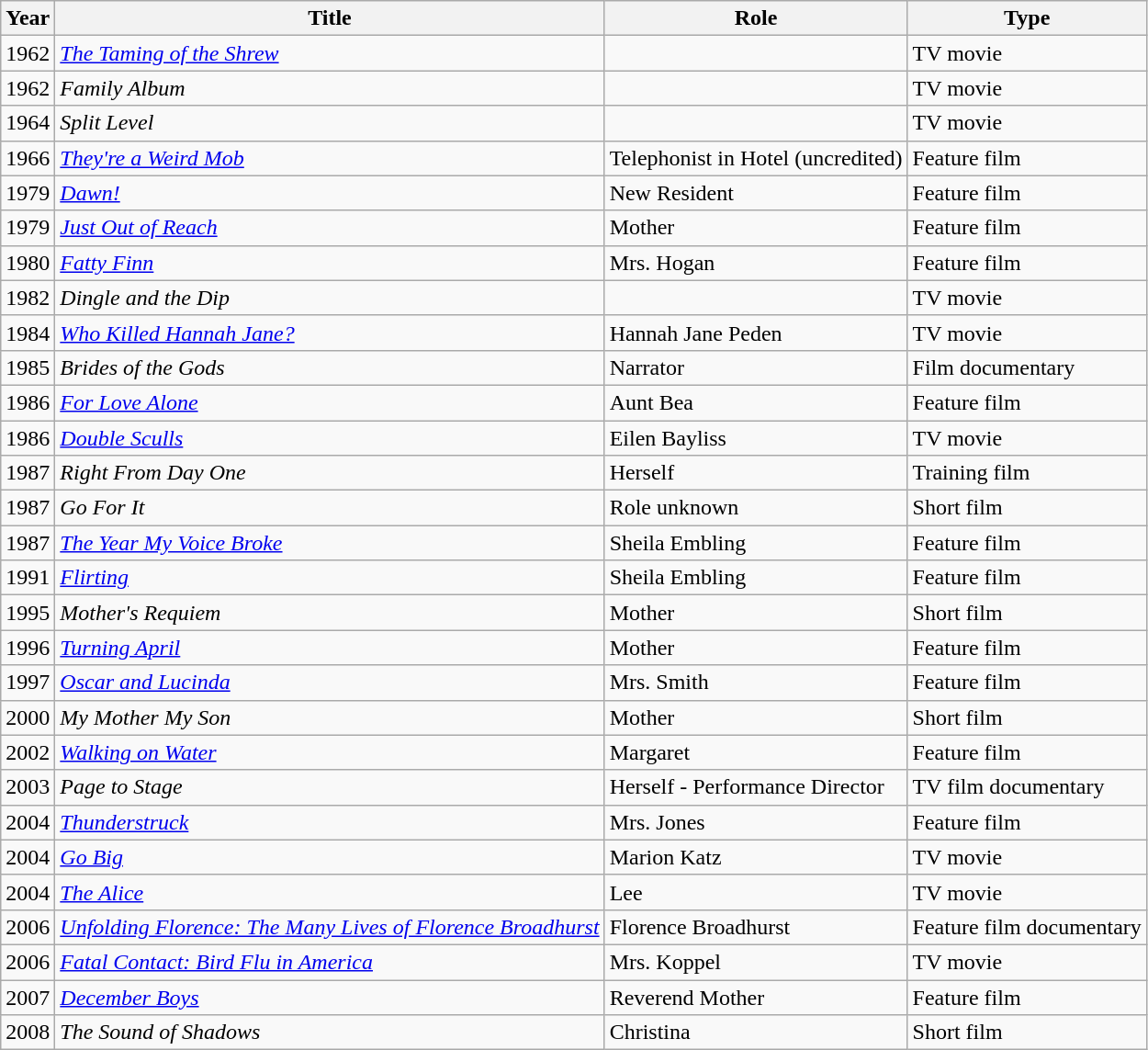<table class="wikitable sortable">
<tr>
<th>Year</th>
<th>Title</th>
<th>Role</th>
<th class="unsortable">Type</th>
</tr>
<tr>
<td>1962</td>
<td><em><a href='#'>The Taming of the Shrew</a></em></td>
<td></td>
<td>TV movie</td>
</tr>
<tr>
<td>1962</td>
<td><em>Family Album</em></td>
<td></td>
<td>TV movie</td>
</tr>
<tr>
<td>1964</td>
<td><em>Split Level</em></td>
<td></td>
<td>TV movie</td>
</tr>
<tr>
<td>1966</td>
<td><em><a href='#'>They're a Weird Mob</a></em></td>
<td>Telephonist in Hotel (uncredited)</td>
<td>Feature film</td>
</tr>
<tr>
<td>1979</td>
<td><em><a href='#'>Dawn!</a></em></td>
<td>New Resident</td>
<td>Feature film</td>
</tr>
<tr>
<td>1979</td>
<td><em><a href='#'>Just Out of Reach</a></em></td>
<td>Mother</td>
<td>Feature film</td>
</tr>
<tr>
<td>1980</td>
<td><em><a href='#'>Fatty Finn</a></em></td>
<td>Mrs. Hogan</td>
<td>Feature film</td>
</tr>
<tr>
<td>1982</td>
<td><em>Dingle and the Dip</em></td>
<td></td>
<td>TV movie</td>
</tr>
<tr>
<td>1984</td>
<td><em><a href='#'>Who Killed Hannah Jane?</a></em></td>
<td>Hannah Jane Peden</td>
<td>TV movie</td>
</tr>
<tr>
<td>1985</td>
<td><em>Brides of the Gods</em></td>
<td>Narrator</td>
<td>Film documentary</td>
</tr>
<tr>
<td>1986</td>
<td><em><a href='#'>For Love Alone</a></em></td>
<td>Aunt Bea</td>
<td>Feature film</td>
</tr>
<tr>
<td>1986</td>
<td><em><a href='#'>Double Sculls</a></em></td>
<td>Eilen Bayliss</td>
<td>TV movie</td>
</tr>
<tr>
<td>1987</td>
<td><em>Right From Day One</em></td>
<td>Herself</td>
<td>Training film</td>
</tr>
<tr>
<td>1987</td>
<td><em>Go For It</em></td>
<td>Role unknown</td>
<td>Short film</td>
</tr>
<tr>
<td>1987</td>
<td><em><a href='#'>The Year My Voice Broke</a></em></td>
<td>Sheila Embling</td>
<td>Feature film</td>
</tr>
<tr>
<td>1991</td>
<td><em><a href='#'>Flirting</a></em></td>
<td>Sheila Embling</td>
<td>Feature film</td>
</tr>
<tr>
<td>1995</td>
<td><em>Mother's Requiem</em></td>
<td>Mother</td>
<td>Short film</td>
</tr>
<tr>
<td>1996</td>
<td><em><a href='#'>Turning April</a></em></td>
<td>Mother</td>
<td>Feature film</td>
</tr>
<tr>
<td>1997</td>
<td><em><a href='#'>Oscar and Lucinda</a></em></td>
<td>Mrs. Smith</td>
<td>Feature film</td>
</tr>
<tr>
<td>2000</td>
<td><em>My Mother My Son</em></td>
<td>Mother</td>
<td>Short film</td>
</tr>
<tr>
<td>2002</td>
<td><em><a href='#'>Walking on Water</a></em></td>
<td>Margaret</td>
<td>Feature film</td>
</tr>
<tr>
<td>2003</td>
<td><em>Page to Stage</em></td>
<td>Herself - Performance Director</td>
<td>TV film documentary</td>
</tr>
<tr>
<td>2004</td>
<td><em><a href='#'>Thunderstruck</a></em></td>
<td>Mrs. Jones</td>
<td>Feature film</td>
</tr>
<tr>
<td>2004</td>
<td><em><a href='#'>Go Big</a></em></td>
<td>Marion Katz</td>
<td>TV movie</td>
</tr>
<tr>
<td>2004</td>
<td><em><a href='#'>The Alice</a></em></td>
<td>Lee</td>
<td>TV movie</td>
</tr>
<tr>
<td>2006</td>
<td><em><a href='#'>Unfolding Florence: The Many Lives of Florence Broadhurst</a></em></td>
<td>Florence Broadhurst</td>
<td>Feature film documentary</td>
</tr>
<tr>
<td>2006</td>
<td><em><a href='#'>Fatal Contact: Bird Flu in America</a></em></td>
<td>Mrs. Koppel</td>
<td>TV movie</td>
</tr>
<tr>
<td>2007</td>
<td><em><a href='#'>December Boys</a></em></td>
<td>Reverend Mother</td>
<td>Feature film</td>
</tr>
<tr>
<td>2008</td>
<td><em>The Sound of Shadows</em></td>
<td>Christina</td>
<td>Short film</td>
</tr>
</table>
